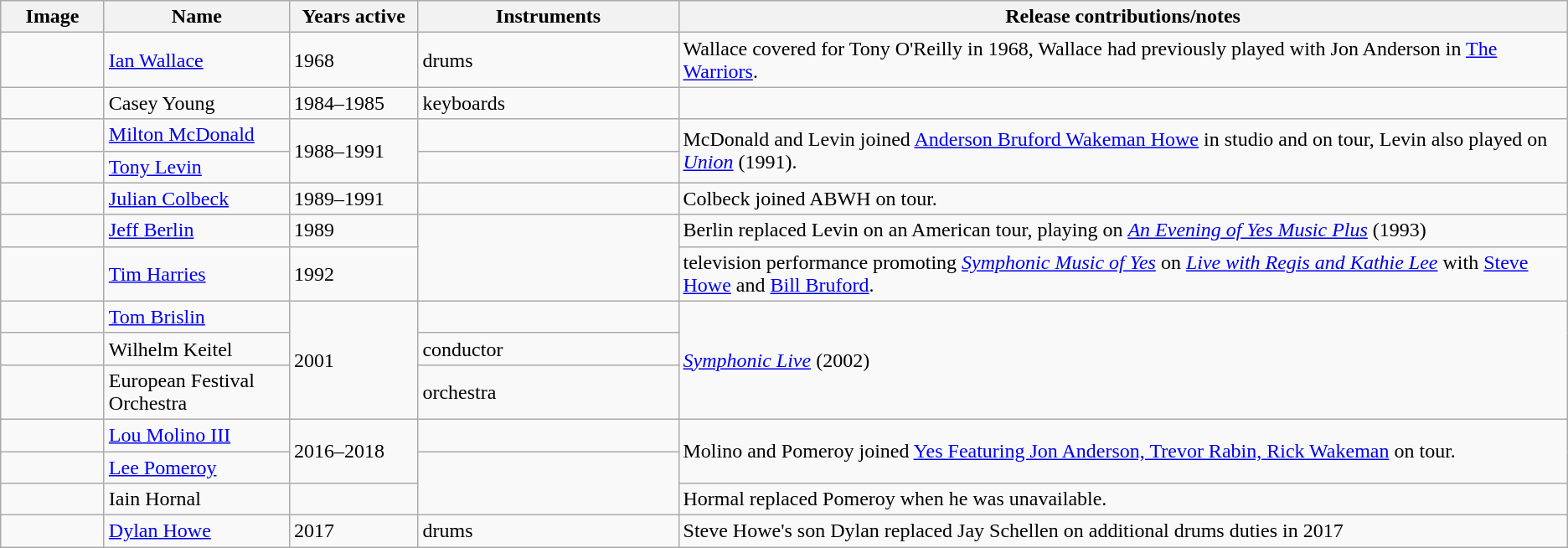<table class="wikitable">
<tr>
<th width="75">Image</th>
<th width="140">Name</th>
<th width="95">Years active</th>
<th width="200">Instruments</th>
<th>Release contributions/notes</th>
</tr>
<tr>
<td></td>
<td><a href='#'>Ian Wallace</a></td>
<td>1968 </td>
<td>drums</td>
<td>Wallace covered for Tony O'Reilly in 1968, Wallace had previously played with Jon Anderson in <a href='#'>The Warriors</a>.</td>
</tr>
<tr>
<td></td>
<td>Casey Young</td>
<td>1984–1985</td>
<td>keyboards</td>
<td><br></td>
</tr>
<tr>
<td></td>
<td><a href='#'>Milton McDonald</a></td>
<td rowspan="2">1988–1991 </td>
<td></td>
<td rowspan="2">McDonald and Levin joined <a href='#'>Anderson Bruford Wakeman Howe</a> in studio and on tour, Levin also played on <em><a href='#'>Union</a></em> (1991).</td>
</tr>
<tr>
<td></td>
<td><a href='#'>Tony Levin</a></td>
<td></td>
</tr>
<tr>
<td></td>
<td><a href='#'>Julian Colbeck</a></td>
<td>1989–1991 </td>
<td></td>
<td>Colbeck joined ABWH on tour.</td>
</tr>
<tr>
<td></td>
<td><a href='#'>Jeff Berlin</a></td>
<td>1989 </td>
<td rowspan="2"></td>
<td>Berlin replaced Levin on an American tour, playing on <em><a href='#'>An Evening of Yes Music Plus</a></em> (1993)</td>
</tr>
<tr>
<td></td>
<td><a href='#'>Tim Harries</a></td>
<td>1992</td>
<td>television performance promoting <em><a href='#'>Symphonic Music of Yes</a></em> on <em><a href='#'>Live with Regis and Kathie Lee</a></em> with <a href='#'>Steve Howe</a> and <a href='#'>Bill Bruford</a>.</td>
</tr>
<tr>
<td></td>
<td><a href='#'>Tom Brislin</a></td>
<td rowspan="3">2001</td>
<td></td>
<td rowspan="3"><em><a href='#'>Symphonic Live</a></em> (2002)</td>
</tr>
<tr>
<td></td>
<td>Wilhelm Keitel</td>
<td>conductor</td>
</tr>
<tr>
<td></td>
<td>European Festival Orchestra</td>
<td>orchestra</td>
</tr>
<tr>
<td></td>
<td><a href='#'>Lou Molino III</a></td>
<td rowspan="2">2016–2018 </td>
<td></td>
<td rowspan="2">Molino and Pomeroy joined <a href='#'>Yes Featuring Jon Anderson, Trevor Rabin, Rick Wakeman</a> on tour.</td>
</tr>
<tr>
<td></td>
<td><a href='#'>Lee Pomeroy</a></td>
<td rowspan="2"></td>
</tr>
<tr>
<td></td>
<td>Iain Hornal</td>
<td></td>
<td>Hormal replaced Pomeroy when he was unavailable.</td>
</tr>
<tr>
<td></td>
<td><a href='#'>Dylan Howe</a></td>
<td>2017</td>
<td>drums</td>
<td>Steve Howe's son Dylan replaced Jay Schellen on additional drums duties in 2017</td>
</tr>
</table>
